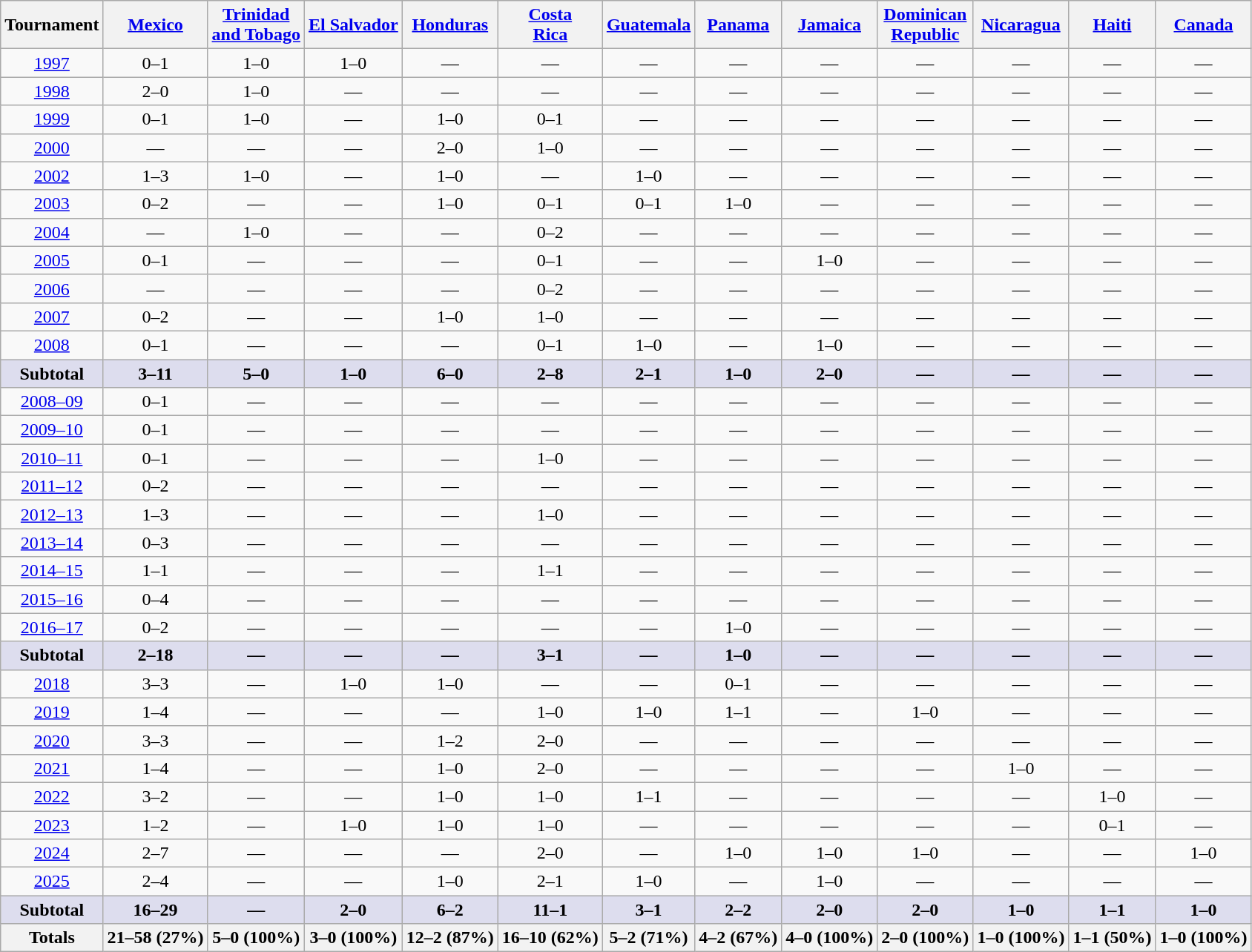<table class="wikitable" style="text-align: center">
<tr>
<th>Tournament</th>
<th> <a href='#'>Mexico</a></th>
<th> <a href='#'>Trinidad<br>and Tobago</a></th>
<th> <a href='#'>El Salvador</a></th>
<th> <a href='#'>Honduras</a></th>
<th> <a href='#'>Costa<br> Rica</a></th>
<th> <a href='#'>Guatemala</a></th>
<th> <a href='#'>Panama</a></th>
<th> <a href='#'>Jamaica</a></th>
<th> <a href='#'>Dominican <br> Republic</a></th>
<th> <a href='#'>Nicaragua</a></th>
<th> <a href='#'>Haiti</a></th>
<th> <a href='#'>Canada</a></th>
</tr>
<tr>
<td><a href='#'>1997</a></td>
<td>0–1</td>
<td>1–0</td>
<td>1–0</td>
<td>—</td>
<td>—</td>
<td>—</td>
<td>—</td>
<td>—</td>
<td>—</td>
<td>—</td>
<td>—</td>
<td>—</td>
</tr>
<tr>
<td><a href='#'>1998</a></td>
<td>2–0</td>
<td>1–0</td>
<td>—</td>
<td>—</td>
<td>—</td>
<td>—</td>
<td>—</td>
<td>—</td>
<td>—</td>
<td>—</td>
<td>—</td>
<td>—</td>
</tr>
<tr>
<td><a href='#'>1999</a></td>
<td>0–1</td>
<td>1–0</td>
<td>—</td>
<td>1–0</td>
<td>0–1</td>
<td>—</td>
<td>—</td>
<td>—</td>
<td>—</td>
<td>—</td>
<td>—</td>
<td>—</td>
</tr>
<tr>
<td><a href='#'>2000</a></td>
<td>—</td>
<td>—</td>
<td>—</td>
<td>2–0</td>
<td>1–0</td>
<td>—</td>
<td>—</td>
<td>—</td>
<td>—</td>
<td>—</td>
<td>—</td>
<td>—</td>
</tr>
<tr>
<td><a href='#'>2002</a></td>
<td>1–3</td>
<td>1–0</td>
<td>—</td>
<td>1–0</td>
<td>—</td>
<td>1–0</td>
<td>—</td>
<td>—</td>
<td>—</td>
<td>—</td>
<td>—</td>
<td>—</td>
</tr>
<tr>
<td><a href='#'>2003</a></td>
<td>0–2</td>
<td>—</td>
<td>—</td>
<td>1–0</td>
<td>0–1</td>
<td>0–1</td>
<td>1–0</td>
<td>—</td>
<td>—</td>
<td>—</td>
<td>—</td>
<td>—</td>
</tr>
<tr>
<td><a href='#'>2004</a></td>
<td>—</td>
<td>1–0</td>
<td>—</td>
<td>—</td>
<td>0–2</td>
<td>—</td>
<td>—</td>
<td>—</td>
<td>—</td>
<td>—</td>
<td>—</td>
<td>—</td>
</tr>
<tr>
<td><a href='#'>2005</a></td>
<td>0–1</td>
<td>—</td>
<td>—</td>
<td>—</td>
<td>0–1</td>
<td>—</td>
<td>—</td>
<td>1–0</td>
<td>—</td>
<td>—</td>
<td>—</td>
<td>—</td>
</tr>
<tr>
<td><a href='#'>2006</a></td>
<td>—</td>
<td>—</td>
<td>—</td>
<td>—</td>
<td>0–2</td>
<td>—</td>
<td>—</td>
<td>—</td>
<td>—</td>
<td>—</td>
<td>—</td>
<td>—</td>
</tr>
<tr>
<td><a href='#'>2007</a></td>
<td>0–2</td>
<td>—</td>
<td>—</td>
<td>1–0</td>
<td>1–0</td>
<td>—</td>
<td>—</td>
<td>—</td>
<td>—</td>
<td>—</td>
<td>—</td>
<td>—</td>
</tr>
<tr>
<td><a href='#'>2008</a></td>
<td>0–1</td>
<td>—</td>
<td>—</td>
<td>—</td>
<td>0–1</td>
<td>1–0</td>
<td>—</td>
<td>1–0</td>
<td>—</td>
<td>—</td>
<td>—</td>
<td>—</td>
</tr>
<tr bgcolor="ddddee">
<td><strong>Subtotal</strong></td>
<td><strong>3–11</strong></td>
<td><strong>5–0</strong></td>
<td><strong>1–0</strong></td>
<td><strong>6–0</strong></td>
<td><strong>2–8</strong></td>
<td><strong>2–1</strong></td>
<td><strong>1–0</strong></td>
<td><strong>2–0</strong></td>
<td><strong>—</strong></td>
<td><strong>—</strong></td>
<td><strong>—</strong></td>
<td><strong>—</strong></td>
</tr>
<tr>
<td><a href='#'>2008–09</a></td>
<td>0–1</td>
<td>—</td>
<td>—</td>
<td>—</td>
<td>—</td>
<td>—</td>
<td>—</td>
<td>—</td>
<td>—</td>
<td>—</td>
<td>—</td>
<td>—</td>
</tr>
<tr>
<td><a href='#'>2009–10</a></td>
<td>0–1</td>
<td>—</td>
<td>—</td>
<td>—</td>
<td>—</td>
<td>—</td>
<td>—</td>
<td>—</td>
<td>—</td>
<td>—</td>
<td>—</td>
<td>—</td>
</tr>
<tr>
<td><a href='#'>2010–11</a></td>
<td>0–1</td>
<td>—</td>
<td>—</td>
<td>—</td>
<td>1–0</td>
<td>—</td>
<td>—</td>
<td>—</td>
<td>—</td>
<td>—</td>
<td>—</td>
<td>—</td>
</tr>
<tr>
<td><a href='#'>2011–12</a></td>
<td>0–2</td>
<td>—</td>
<td>—</td>
<td>—</td>
<td>—</td>
<td>—</td>
<td>—</td>
<td>—</td>
<td>—</td>
<td>—</td>
<td>—</td>
<td>—</td>
</tr>
<tr>
<td><a href='#'>2012–13</a></td>
<td>1–3</td>
<td>—</td>
<td>—</td>
<td>—</td>
<td>1–0</td>
<td>—</td>
<td>—</td>
<td>—</td>
<td>—</td>
<td>—</td>
<td>—</td>
<td>—</td>
</tr>
<tr>
<td><a href='#'>2013–14</a></td>
<td>0–3</td>
<td>—</td>
<td>—</td>
<td>—</td>
<td>—</td>
<td>—</td>
<td>—</td>
<td>—</td>
<td>—</td>
<td>—</td>
<td>—</td>
<td>—</td>
</tr>
<tr>
<td><a href='#'>2014–15</a></td>
<td>1–1</td>
<td>—</td>
<td>—</td>
<td>—</td>
<td>1–1</td>
<td>—</td>
<td>—</td>
<td>—</td>
<td>—</td>
<td>—</td>
<td>—</td>
<td>—</td>
</tr>
<tr>
<td><a href='#'>2015–16</a></td>
<td>0–4</td>
<td>—</td>
<td>—</td>
<td>—</td>
<td>—</td>
<td>—</td>
<td>—</td>
<td>—</td>
<td>—</td>
<td>—</td>
<td>—</td>
<td>—</td>
</tr>
<tr>
<td><a href='#'>2016–17</a></td>
<td>0–2</td>
<td>—</td>
<td>—</td>
<td>—</td>
<td>—</td>
<td>—</td>
<td>1–0</td>
<td>—</td>
<td>—</td>
<td>—</td>
<td>—</td>
<td>—</td>
</tr>
<tr bgcolor="ddddee">
<td><strong>Subtotal</strong></td>
<td><strong>2–18</strong></td>
<td><strong>—</strong></td>
<td><strong>—</strong></td>
<td><strong>—</strong></td>
<td><strong>3–1</strong></td>
<td><strong>—</strong></td>
<td><strong>1–0</strong></td>
<td><strong>—</strong></td>
<td><strong>—</strong></td>
<td><strong>—</strong></td>
<td><strong>—</strong></td>
<td><strong>—</strong></td>
</tr>
<tr>
<td><a href='#'>2018</a></td>
<td>3–3</td>
<td>—</td>
<td>1–0</td>
<td>1–0</td>
<td>—</td>
<td>—</td>
<td>0–1</td>
<td>—</td>
<td>—</td>
<td>—</td>
<td>—</td>
<td>—</td>
</tr>
<tr>
<td><a href='#'>2019</a></td>
<td>1–4</td>
<td>—</td>
<td>—</td>
<td>—</td>
<td>1–0</td>
<td>1–0</td>
<td>1–1</td>
<td>—</td>
<td>1–0</td>
<td>—</td>
<td>—</td>
<td>—</td>
</tr>
<tr>
<td><a href='#'>2020</a></td>
<td>3–3</td>
<td>—</td>
<td>—</td>
<td>1–2</td>
<td>2–0</td>
<td>—</td>
<td>—</td>
<td>—</td>
<td>—</td>
<td>—</td>
<td>—</td>
<td>—</td>
</tr>
<tr>
<td><a href='#'>2021</a></td>
<td>1–4</td>
<td>—</td>
<td>—</td>
<td>1–0</td>
<td>2–0</td>
<td>—</td>
<td>—</td>
<td>—</td>
<td>—</td>
<td>1–0</td>
<td>—</td>
<td>—</td>
</tr>
<tr>
<td><a href='#'>2022</a></td>
<td>3–2</td>
<td>—</td>
<td>—</td>
<td>1–0</td>
<td>1–0</td>
<td>1–1</td>
<td>—</td>
<td>—</td>
<td>—</td>
<td>—</td>
<td>1–0</td>
<td>—</td>
</tr>
<tr>
<td><a href='#'>2023</a></td>
<td>1–2</td>
<td>—</td>
<td>1–0</td>
<td>1–0</td>
<td>1–0</td>
<td>—</td>
<td>—</td>
<td>—</td>
<td>—</td>
<td>—</td>
<td>0–1</td>
<td>—</td>
</tr>
<tr>
<td><a href='#'>2024</a></td>
<td>2–7</td>
<td>—</td>
<td>—</td>
<td>—</td>
<td>2–0</td>
<td>—</td>
<td>1–0</td>
<td>1–0</td>
<td>1–0</td>
<td>—</td>
<td>—</td>
<td>1–0</td>
</tr>
<tr>
<td><a href='#'>2025</a></td>
<td>2–4</td>
<td>—</td>
<td>—</td>
<td>1–0</td>
<td>2–1</td>
<td>1–0</td>
<td>—</td>
<td>1–0</td>
<td>—</td>
<td>—</td>
<td>—</td>
<td>—</td>
</tr>
<tr bgcolor="ddddee">
<td><strong>Subtotal</strong></td>
<td><strong>16–29</strong></td>
<td><strong>—</strong></td>
<td><strong>2–0</strong></td>
<td><strong>6–2</strong></td>
<td><strong>11–1</strong></td>
<td><strong>3–1</strong></td>
<td><strong>2–2</strong></td>
<td><strong>2–0</strong></td>
<td><strong>2–0</strong></td>
<td><strong>1–0</strong></td>
<td><strong>1–1</strong></td>
<td><strong>1–0</strong></td>
</tr>
<tr>
<th>Totals</th>
<th>21–58 (27%)</th>
<th>5–0 (100%)</th>
<th>3–0 (100%)</th>
<th>12–2 (87%)</th>
<th>16–10 (62%)</th>
<th>5–2 (71%)</th>
<th>4–2 (67%)</th>
<th>4–0 (100%)</th>
<th>2–0 (100%)</th>
<th>1–0 (100%)</th>
<th>1–1 (50%)</th>
<th>1–0 (100%)</th>
</tr>
</table>
